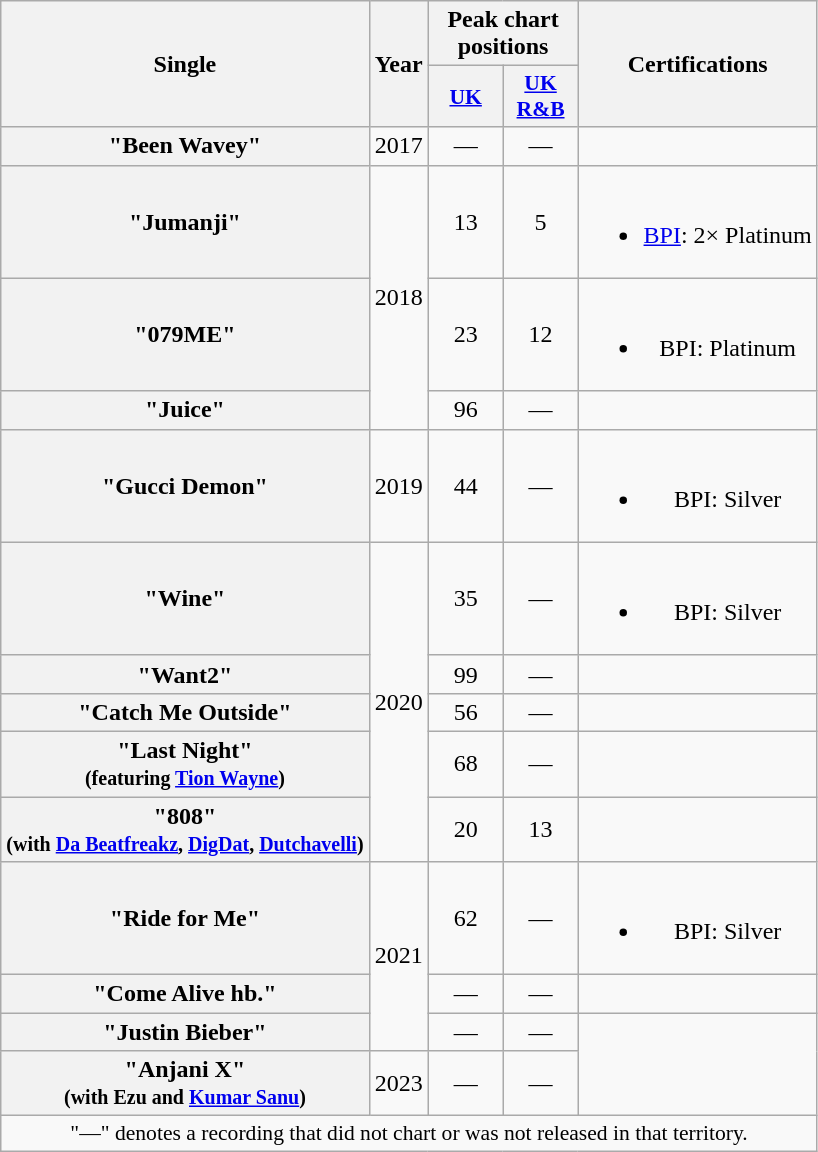<table class="wikitable plainrowheaders" style="text-align:center;">
<tr>
<th scope="col" rowspan="2">Single</th>
<th scope="col" rowspan="2">Year</th>
<th scope="col" colspan="2">Peak chart positions</th>
<th scope="col" rowspan="2">Certifications</th>
</tr>
<tr>
<th scope="col" style="width:3em;font-size:90%;"><a href='#'>UK</a><br></th>
<th scope="col" style="width:3em;font-size:90%;"><a href='#'>UK<br>R&B</a><br></th>
</tr>
<tr>
<th scope="row">"Been Wavey"</th>
<td>2017</td>
<td>—</td>
<td>—</td>
<td></td>
</tr>
<tr>
<th scope="row">"Jumanji"</th>
<td rowspan="3">2018</td>
<td>13</td>
<td>5</td>
<td><br><ul><li><a href='#'>BPI</a>: 2× Platinum</li></ul></td>
</tr>
<tr>
<th scope="row">"079ME"</th>
<td>23</td>
<td>12</td>
<td><br><ul><li>BPI: Platinum</li></ul></td>
</tr>
<tr>
<th scope="row">"Juice"</th>
<td>96</td>
<td>—</td>
<td></td>
</tr>
<tr>
<th scope="row">"Gucci Demon"</th>
<td>2019</td>
<td>44</td>
<td>—</td>
<td><br><ul><li>BPI: Silver</li></ul></td>
</tr>
<tr>
<th scope="row">"Wine"</th>
<td rowspan="5">2020</td>
<td>35</td>
<td>—</td>
<td><br><ul><li>BPI: Silver</li></ul></td>
</tr>
<tr>
<th scope="row">"Want2"</th>
<td>99</td>
<td>—</td>
<td></td>
</tr>
<tr>
<th scope="row">"Catch Me Outside"</th>
<td>56</td>
<td>—</td>
<td></td>
</tr>
<tr>
<th scope="row">"Last Night"<br><small>(featuring <a href='#'>Tion Wayne</a>)</small></th>
<td>68</td>
<td>—</td>
<td></td>
</tr>
<tr>
<th scope="row">"808"<br><small>(with <a href='#'>Da Beatfreakz</a>, <a href='#'>DigDat</a>, <a href='#'>Dutchavelli</a>)</small></th>
<td>20</td>
<td>13</td>
<td></td>
</tr>
<tr>
<th scope="row">"Ride for Me"</th>
<td rowspan="3">2021</td>
<td>62</td>
<td>—</td>
<td><br><ul><li>BPI: Silver</li></ul></td>
</tr>
<tr>
<th scope="row">"Come Alive hb."</th>
<td>—</td>
<td>—</td>
<td></td>
</tr>
<tr>
<th scope="row">"Justin Bieber"</th>
<td>—</td>
<td>—</td>
</tr>
<tr>
<th scope="row">"Anjani X"<br><small>(with Ezu and <a href='#'>Kumar Sanu</a>)</small></th>
<td>2023</td>
<td>—</td>
<td>—</td>
</tr>
<tr>
<td colspan="5" style="font-size:90%">"—" denotes a recording that did not chart or was not released in that territory.</td>
</tr>
</table>
